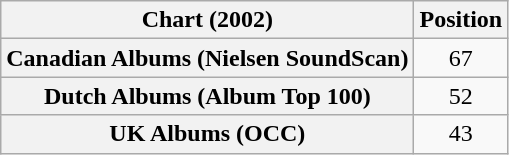<table class="wikitable sortable plainrowheaders" style="text-align:center">
<tr>
<th scope="col">Chart (2002)</th>
<th scope="col">Position</th>
</tr>
<tr>
<th scope="row">Canadian Albums (Nielsen SoundScan)</th>
<td>67</td>
</tr>
<tr>
<th scope="row">Dutch Albums (Album Top 100)</th>
<td>52</td>
</tr>
<tr>
<th scope="row">UK Albums (OCC)</th>
<td>43</td>
</tr>
</table>
